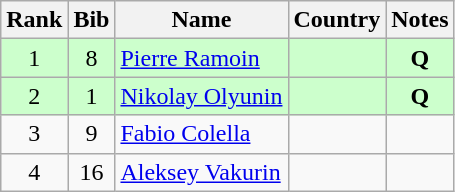<table class="wikitable" style="text-align:center;">
<tr>
<th>Rank</th>
<th>Bib</th>
<th>Name</th>
<th>Country</th>
<th>Notes</th>
</tr>
<tr bgcolor=ccffcc>
<td>1</td>
<td>8</td>
<td align=left><a href='#'>Pierre Ramoin</a></td>
<td align=left></td>
<td><strong>Q</strong></td>
</tr>
<tr bgcolor=ccffcc>
<td>2</td>
<td>1</td>
<td align=left><a href='#'>Nikolay Olyunin</a></td>
<td align=left></td>
<td><strong>Q</strong></td>
</tr>
<tr>
<td>3</td>
<td>9</td>
<td align=left><a href='#'>Fabio Colella</a></td>
<td align=left></td>
<td></td>
</tr>
<tr>
<td>4</td>
<td>16</td>
<td align=left><a href='#'>Aleksey Vakurin</a></td>
<td align=left></td>
<td></td>
</tr>
</table>
